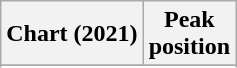<table class="wikitable sortable plainrowheaders" style="text-align:center">
<tr>
<th scope="col">Chart (2021)</th>
<th scope="col">Peak<br>position</th>
</tr>
<tr>
</tr>
<tr>
</tr>
<tr>
</tr>
<tr>
</tr>
<tr>
</tr>
<tr>
</tr>
<tr>
</tr>
<tr>
</tr>
<tr>
</tr>
<tr>
</tr>
</table>
